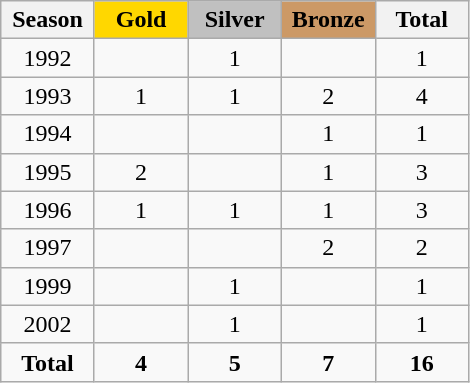<table class="wikitable" style="text-align:center;">
<tr>
<th width = "55">Season</th>
<th width = "55" style="background: gold;">Gold</th>
<th width = "55" style="background: silver;">Silver</th>
<th width = "55" style="background: #cc9966;">Bronze</th>
<th width = "55">Total</th>
</tr>
<tr>
<td>1992</td>
<td></td>
<td>1</td>
<td></td>
<td>1</td>
</tr>
<tr>
<td>1993</td>
<td>1</td>
<td>1</td>
<td>2</td>
<td>4</td>
</tr>
<tr>
<td>1994</td>
<td></td>
<td></td>
<td>1</td>
<td>1</td>
</tr>
<tr>
<td>1995</td>
<td>2</td>
<td></td>
<td>1</td>
<td>3</td>
</tr>
<tr>
<td>1996</td>
<td>1</td>
<td>1</td>
<td>1</td>
<td>3</td>
</tr>
<tr>
<td>1997</td>
<td></td>
<td></td>
<td>2</td>
<td>2</td>
</tr>
<tr>
<td>1999</td>
<td></td>
<td>1</td>
<td></td>
<td>1</td>
</tr>
<tr>
<td>2002</td>
<td></td>
<td>1</td>
<td></td>
<td>1</td>
</tr>
<tr>
<td><strong>Total</strong></td>
<td><strong>4</strong></td>
<td><strong>5</strong></td>
<td><strong>7</strong></td>
<td><strong>16</strong></td>
</tr>
</table>
